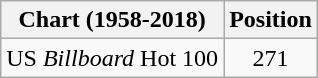<table class="wikitable plainrowheaders">
<tr>
<th>Chart (1958-2018)</th>
<th>Position</th>
</tr>
<tr>
<td>US <em>Billboard</em> Hot 100</td>
<td style="text-align:center;">271</td>
</tr>
</table>
